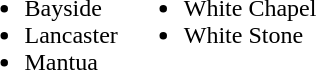<table border="0">
<tr>
<td valign="top"><br><ul><li>Bayside</li><li>Lancaster</li><li>Mantua</li></ul></td>
<td valign="top"><br><ul><li>White Chapel</li><li>White Stone</li></ul></td>
</tr>
</table>
